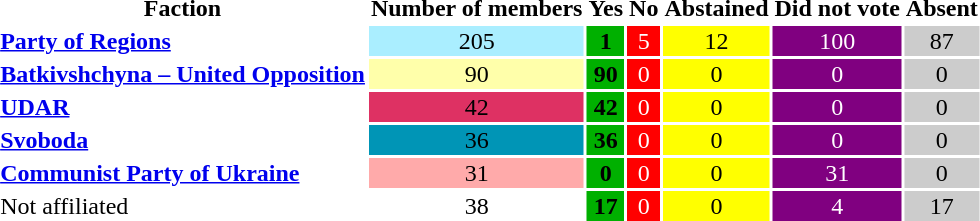<table align="center" class="standard">
<tr>
<th>Faction</th>
<th>Number of members</th>
<th><strong>Yes</strong></th>
<th>No</th>
<th>Abstained</th>
<th>Did not vote</th>
<th>Absent</th>
</tr>
<tr ---->
<td><strong><a href='#'>Party of Regions</a></strong></td>
<td align=center bgcolor=#AAEEFF>205</td>
<td align=center bgcolor=#00B000><strong>1</strong></td>
<td align=center bgcolor=red style="color:white;">5</td>
<td align=center bgcolor=yellow>12</td>
<td align=center bgcolor=purple style="color:white;">100</td>
<td align=center bgcolor=#cccccc>87</td>
</tr>
<tr ---->
<td><strong><a href='#'>Batkivshchyna – United Opposition</a></strong></td>
<td align=center bgcolor=#FFFFAA>90</td>
<td align=center bgcolor=#00B000><strong>90</strong></td>
<td align=center bgcolor=red style="color:white;">0</td>
<td align=center bgcolor=yellow>0</td>
<td align=center bgcolor=purple style="color:white;">0</td>
<td align=center bgcolor=#cccccc>0</td>
</tr>
<tr ---->
<td><strong><a href='#'>UDAR</a></strong></td>
<td align=center bgcolor=#DE3163>42</td>
<td align=center bgcolor=#00B000><strong>42</strong></td>
<td align=center bgcolor=red style="color:white;">0</td>
<td align=center bgcolor=yellow>0</td>
<td align=center bgcolor=purple style="color:white;">0</td>
<td align=center bgcolor=#cccccc>0</td>
</tr>
<tr ---->
<td><strong><a href='#'>Svoboda</a></strong></td>
<td align=center bgcolor=#0095B6>36</td>
<td align=center bgcolor=#00B000><strong>36</strong></td>
<td align=center bgcolor=red style="color:white;">0</td>
<td align=center bgcolor=yellow>0</td>
<td align=center bgcolor=purple style="color:white;">0</td>
<td align=center bgcolor=#cccccc>0</td>
</tr>
<tr ---->
<td><strong><a href='#'>Communist Party of Ukraine</a></strong></td>
<td align=center bgcolor=#FFAAAA>31</td>
<td align=center bgcolor=#00B000><strong>0</strong></td>
<td align=center bgcolor=red style="color:white;">0</td>
<td align=center bgcolor=yellow>0</td>
<td align=center bgcolor=purple style="color:white;">31</td>
<td align=center bgcolor=#cccccc>0</td>
</tr>
<tr ---->
<td>Not affiliated</td>
<td align=center>38</td>
<td align=center bgcolor=#00B000><strong>17</strong></td>
<td align=center bgcolor=red style="color:white;">0</td>
<td align=center bgcolor=yellow>0</td>
<td align=center bgcolor=purple style="color:white;">4</td>
<td align=center bgcolor=#cccccc>17</td>
</tr>
</table>
